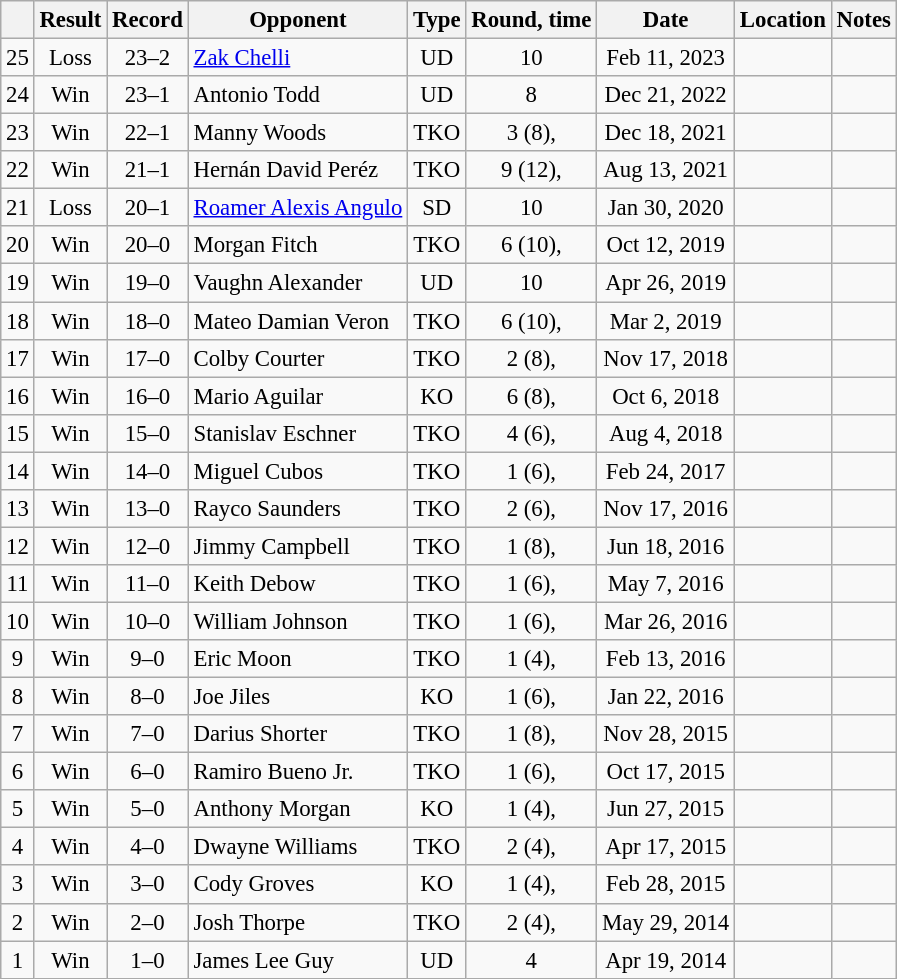<table class="wikitable" style="text-align:center; font-size:95%">
<tr>
<th></th>
<th>Result</th>
<th>Record</th>
<th>Opponent</th>
<th>Type</th>
<th>Round, time</th>
<th>Date</th>
<th>Location</th>
<th>Notes</th>
</tr>
<tr>
<td>25</td>
<td>Loss</td>
<td>23–2</td>
<td style="text-align:left;"> <a href='#'>Zak Chelli</a></td>
<td>UD</td>
<td>10</td>
<td>Feb 11, 2023</td>
<td style="text-align:left;"> </td>
<td align="left"></td>
</tr>
<tr>
<td>24</td>
<td>Win</td>
<td>23–1</td>
<td style="text-align:left;"> Antonio Todd</td>
<td>UD</td>
<td>8</td>
<td>Dec 21, 2022</td>
<td style="text-align:left;"> </td>
<td></td>
</tr>
<tr>
<td>23</td>
<td>Win</td>
<td>22–1</td>
<td style="text-align:left;"> Manny Woods</td>
<td>TKO</td>
<td>3 (8), </td>
<td>Dec 18, 2021</td>
<td style="text-align:left;"> </td>
<td></td>
</tr>
<tr>
<td>22</td>
<td>Win</td>
<td>21–1</td>
<td style="text-align:left;"> Hernán David Peréz</td>
<td>TKO</td>
<td>9 (12), </td>
<td>Aug 13, 2021</td>
<td style="text-align:left;"> </td>
<td align="left"></td>
</tr>
<tr>
<td>21</td>
<td>Loss</td>
<td>20–1</td>
<td style="text-align:left;"> <a href='#'>Roamer Alexis Angulo</a></td>
<td>SD</td>
<td>10</td>
<td>Jan 30, 2020</td>
<td style="text-align:left;"> </td>
<td align=left></td>
</tr>
<tr>
<td>20</td>
<td>Win</td>
<td>20–0</td>
<td style="text-align:left;"> Morgan Fitch</td>
<td>TKO</td>
<td>6 (10), </td>
<td>Oct 12, 2019</td>
<td style="text-align:left;"> </td>
<td></td>
</tr>
<tr>
<td>19</td>
<td>Win</td>
<td>19–0</td>
<td style="text-align:left;"> Vaughn Alexander</td>
<td>UD</td>
<td>10</td>
<td>Apr 26, 2019</td>
<td style="text-align:left;"> </td>
<td></td>
</tr>
<tr>
<td>18</td>
<td>Win</td>
<td>18–0</td>
<td style="text-align:left;"> Mateo Damian Veron</td>
<td>TKO</td>
<td>6 (10), </td>
<td>Mar 2, 2019</td>
<td style="text-align:left;"> </td>
<td></td>
</tr>
<tr>
<td>17</td>
<td>Win</td>
<td>17–0</td>
<td style="text-align:left;"> Colby Courter</td>
<td>TKO</td>
<td>2 (8), </td>
<td>Nov 17, 2018</td>
<td style="text-align:left;"> </td>
<td></td>
</tr>
<tr>
<td>16</td>
<td>Win</td>
<td>16–0</td>
<td style="text-align:left;"> Mario Aguilar</td>
<td>KO</td>
<td>6 (8), </td>
<td>Oct 6, 2018</td>
<td style="text-align:left;"> </td>
<td></td>
</tr>
<tr>
<td>15</td>
<td>Win</td>
<td>15–0</td>
<td style="text-align:left;"> Stanislav Eschner</td>
<td>TKO</td>
<td>4 (6), </td>
<td>Aug 4, 2018</td>
<td style="text-align:left;"> </td>
<td></td>
</tr>
<tr>
<td>14</td>
<td>Win</td>
<td>14–0</td>
<td style="text-align:left;"> Miguel Cubos</td>
<td>TKO</td>
<td>1 (6), </td>
<td>Feb 24, 2017</td>
<td style="text-align:left;"> </td>
<td></td>
</tr>
<tr>
<td>13</td>
<td>Win</td>
<td>13–0</td>
<td style="text-align:left;"> Rayco Saunders</td>
<td>TKO</td>
<td>2 (6), </td>
<td>Nov 17, 2016</td>
<td style="text-align:left;"> </td>
<td></td>
</tr>
<tr>
<td>12</td>
<td>Win</td>
<td>12–0</td>
<td style="text-align:left;"> Jimmy Campbell</td>
<td>TKO</td>
<td>1 (8), </td>
<td>Jun 18, 2016</td>
<td style="text-align:left;"> </td>
<td></td>
</tr>
<tr>
<td>11</td>
<td>Win</td>
<td>11–0</td>
<td style="text-align:left;"> Keith Debow</td>
<td>TKO</td>
<td>1 (6), </td>
<td>May 7, 2016</td>
<td style="text-align:left;"> </td>
<td></td>
</tr>
<tr>
<td>10</td>
<td>Win</td>
<td>10–0</td>
<td style="text-align:left;"> William Johnson</td>
<td>TKO</td>
<td>1 (6), </td>
<td>Mar 26, 2016</td>
<td style="text-align:left;"> </td>
<td></td>
</tr>
<tr>
<td>9</td>
<td>Win</td>
<td>9–0</td>
<td style="text-align:left;"> Eric Moon</td>
<td>TKO</td>
<td>1 (4), </td>
<td>Feb 13, 2016</td>
<td style="text-align:left;"> </td>
<td></td>
</tr>
<tr>
<td>8</td>
<td>Win</td>
<td>8–0</td>
<td style="text-align:left;"> Joe Jiles</td>
<td>KO</td>
<td>1 (6), </td>
<td>Jan 22, 2016</td>
<td style="text-align:left;"> </td>
<td></td>
</tr>
<tr>
<td>7</td>
<td>Win</td>
<td>7–0</td>
<td style="text-align:left;"> Darius Shorter</td>
<td>TKO</td>
<td>1 (8), </td>
<td>Nov 28, 2015</td>
<td style="text-align:left;"> </td>
<td></td>
</tr>
<tr>
<td>6</td>
<td>Win</td>
<td>6–0</td>
<td style="text-align:left;"> Ramiro Bueno Jr.</td>
<td>TKO</td>
<td>1 (6), </td>
<td>Oct 17, 2015</td>
<td style="text-align:left;"> </td>
<td></td>
</tr>
<tr>
<td>5</td>
<td>Win</td>
<td>5–0</td>
<td style="text-align:left;"> Anthony Morgan</td>
<td>KO</td>
<td>1 (4), </td>
<td>Jun 27, 2015</td>
<td style="text-align:left;"> </td>
<td></td>
</tr>
<tr>
<td>4</td>
<td>Win</td>
<td>4–0</td>
<td style="text-align:left;"> Dwayne Williams</td>
<td>TKO</td>
<td>2 (4), </td>
<td>Apr 17, 2015</td>
<td style="text-align:left;"> </td>
<td></td>
</tr>
<tr>
<td>3</td>
<td>Win</td>
<td>3–0</td>
<td style="text-align:left;"> Cody Groves</td>
<td>KO</td>
<td>1 (4), </td>
<td>Feb 28, 2015</td>
<td style="text-align:left;"> </td>
<td></td>
</tr>
<tr>
<td>2</td>
<td>Win</td>
<td>2–0</td>
<td style="text-align:left;"> Josh Thorpe</td>
<td>TKO</td>
<td>2 (4), </td>
<td>May 29, 2014</td>
<td style="text-align:left;"> </td>
<td></td>
</tr>
<tr>
<td>1</td>
<td>Win</td>
<td>1–0</td>
<td style="text-align:left;"> James Lee Guy</td>
<td>UD</td>
<td>4</td>
<td>Apr 19, 2014</td>
<td style="text-align:left;"> </td>
<td></td>
</tr>
</table>
